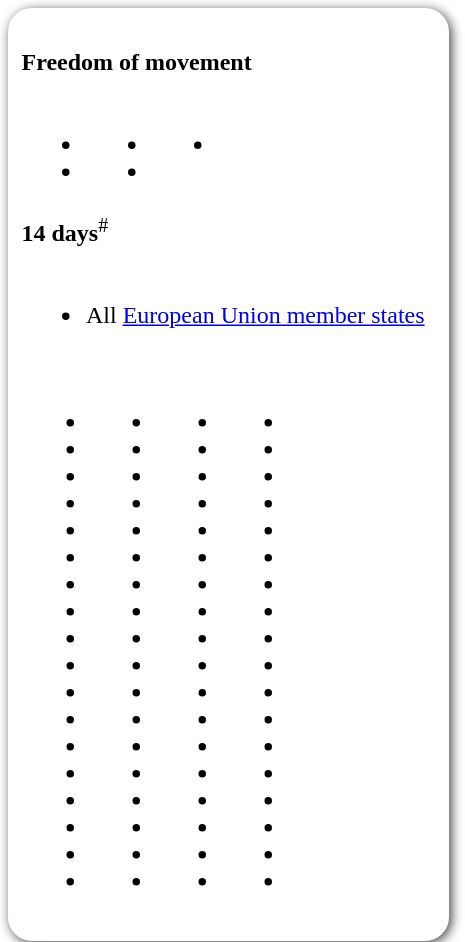<table style=" border-radius:1em; box-shadow: 0.1em 0.1em 0.5em rgba(0,0,0,0.75); background-color: white; border: 1px solid white; padding: 5px;">
<tr style="vertical-align:top;">
<td><br><strong>Freedom of movement</strong><table>
<tr>
<td><br><ul><li></li><li></li></ul></td>
<td valign="top"><br><ul><li></li><li></li></ul></td>
<td valign="top"><br><ul><li></li></ul></td>
<td></td>
</tr>
</table>
<strong>14 days</strong><sup>#</sup><table>
<tr>
<td><br><ul><li> All <a href='#'>European Union member states</a></li></ul><table>
<tr>
<td><br><ul><li></li><li></li><li></li><li></li><li></li><li></li><li></li><li></li><li></li><li></li><li></li><li></li><li></li><li></li><li></li><li></li><li></li><li></li></ul></td>
<td valign="top"><br><ul><li></li><li></li><li></li><li></li><li></li><li></li><li></li><li></li><li></li><li></li><li></li><li></li><li></li><li></li><li></li><li></li><li></li><li></li></ul></td>
<td valign="top"><br><ul><li></li><li></li><li></li><li></li><li></li><li></li><li></li><li></li><li></li><li></li><li></li><li></li><li></li><li></li><li></li><li></li><li></li><li></li></ul></td>
<td valign="top"><br><ul><li></li><li></li><li></li><li></li><li></li><li></li><li></li><li></li><li></li><li></li><li></li><li></li><li></li><li></li><li></li><li></li><li></li><li></li></ul></td>
<td></td>
</tr>
</table>
</td>
<td></td>
</tr>
</table>
</td>
</tr>
</table>
